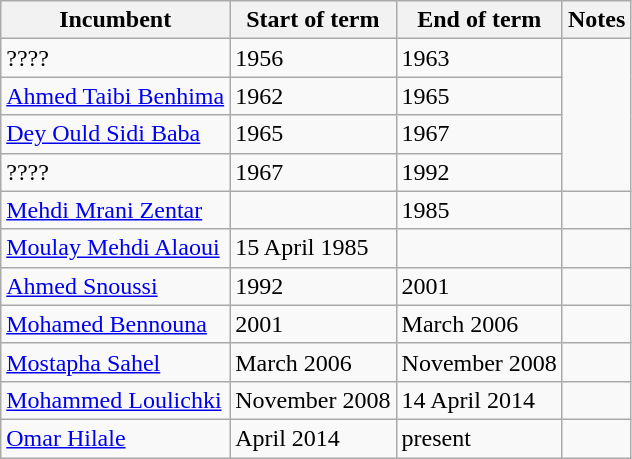<table class="wikitable">
<tr>
<th>Incumbent</th>
<th>Start of term</th>
<th>End of term</th>
<th>Notes</th>
</tr>
<tr>
<td>????</td>
<td>1956</td>
<td>1963</td>
</tr>
<tr>
<td><a href='#'>Ahmed Taibi Benhima</a></td>
<td>1962</td>
<td>1965</td>
</tr>
<tr>
<td><a href='#'>Dey Ould Sidi Baba</a></td>
<td>1965</td>
<td>1967</td>
</tr>
<tr>
<td>????</td>
<td>1967</td>
<td>1992</td>
</tr>
<tr>
<td><a href='#'>Mehdi Mrani Zentar</a></td>
<td></td>
<td>1985</td>
<td></td>
</tr>
<tr>
<td><a href='#'>Moulay Mehdi Alaoui</a></td>
<td>15 April 1985</td>
<td></td>
<td></td>
</tr>
<tr>
<td><a href='#'>Ahmed Snoussi</a></td>
<td>1992</td>
<td>2001</td>
</tr>
<tr>
<td><a href='#'>Mohamed Bennouna</a></td>
<td>2001</td>
<td>March 2006</td>
<td></td>
</tr>
<tr>
<td><a href='#'>Mostapha Sahel</a></td>
<td>March 2006</td>
<td>November 2008</td>
<td></td>
</tr>
<tr>
<td><a href='#'>Mohammed Loulichki</a></td>
<td>November 2008</td>
<td>14 April 2014</td>
</tr>
<tr>
<td><a href='#'>Omar Hilale</a></td>
<td>April 2014</td>
<td>present</td>
<td></td>
</tr>
</table>
